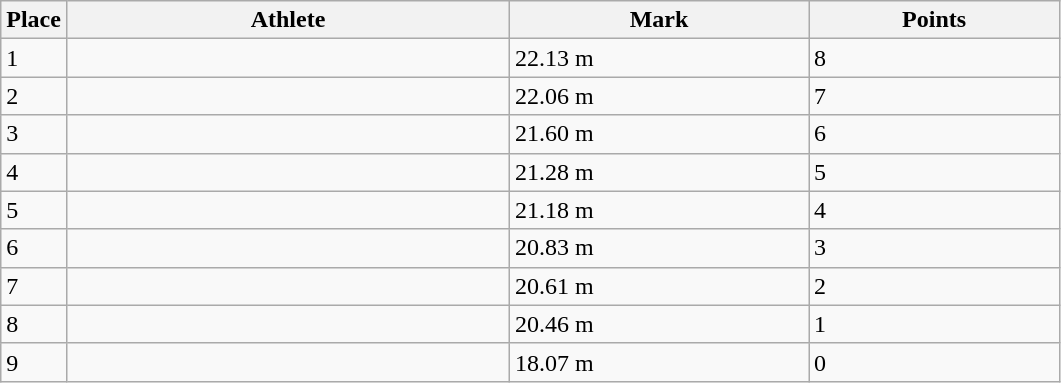<table class=wikitable>
<tr>
<th>Place</th>
<th style="width:18em">Athlete</th>
<th style="width:12em">Mark</th>
<th style="width:10em">Points</th>
</tr>
<tr>
<td>1</td>
<td></td>
<td>22.13 m</td>
<td>8</td>
</tr>
<tr>
<td>2</td>
<td></td>
<td>22.06 m</td>
<td>7</td>
</tr>
<tr>
<td>3</td>
<td></td>
<td>21.60 m</td>
<td>6</td>
</tr>
<tr>
<td>4</td>
<td></td>
<td>21.28 m</td>
<td>5</td>
</tr>
<tr>
<td>5</td>
<td></td>
<td>21.18 m</td>
<td>4</td>
</tr>
<tr>
<td>6</td>
<td></td>
<td>20.83 m</td>
<td>3</td>
</tr>
<tr>
<td>7</td>
<td></td>
<td>20.61 m</td>
<td>2</td>
</tr>
<tr>
<td>8</td>
<td></td>
<td>20.46 m</td>
<td>1</td>
</tr>
<tr>
<td>9</td>
<td></td>
<td>18.07 m</td>
<td>0</td>
</tr>
</table>
